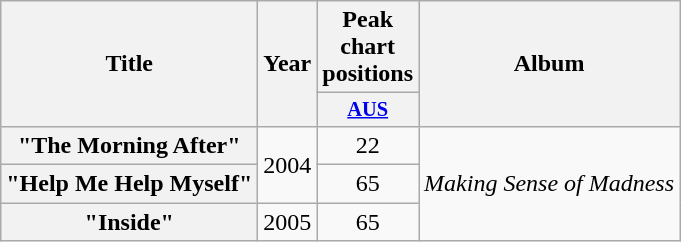<table class="wikitable plainrowheaders" style="text-align:center">
<tr>
<th scope="col" rowspan="2">Title</th>
<th scope="col" rowspan="2">Year</th>
<th scope="col" colspan="1">Peak<br>chart<br>positions</th>
<th scope="col" rowspan="2">Album</th>
</tr>
<tr>
<th style="font-size:85%;"><a href='#'>AUS</a><br></th>
</tr>
<tr>
<th scope="row">"The Morning After"</th>
<td rowspan="2">2004</td>
<td>22</td>
<td rowspan="3"><em>Making Sense of Madness</em></td>
</tr>
<tr>
<th scope="row">"Help Me Help Myself"</th>
<td>65</td>
</tr>
<tr>
<th scope="row">"Inside"</th>
<td>2005</td>
<td>65</td>
</tr>
</table>
